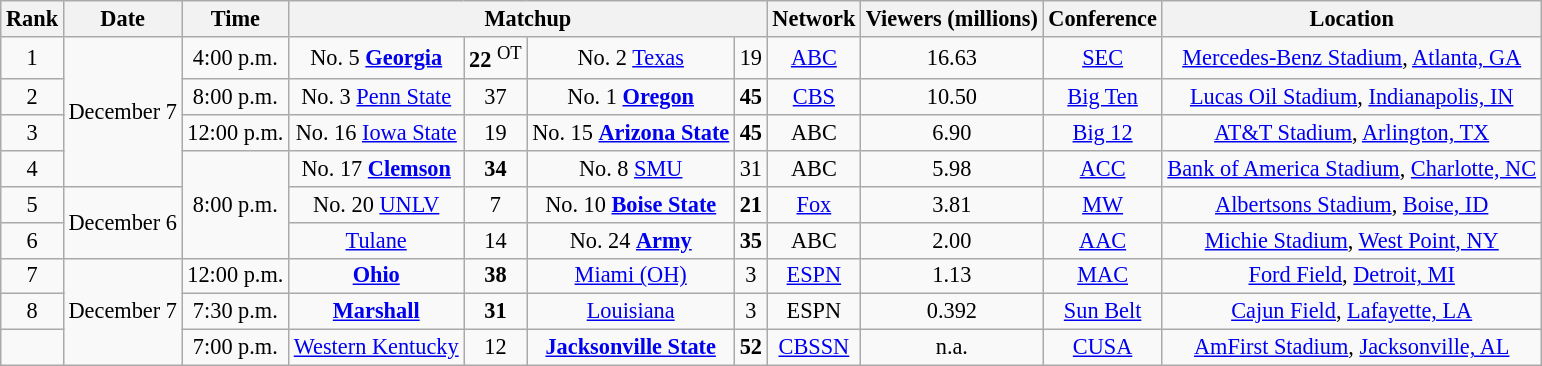<table class="wikitable" style="font-size: 93%; text-align:center;">
<tr>
<th>Rank</th>
<th>Date</th>
<th>Time</th>
<th colspan=4>Matchup</th>
<th>Network</th>
<th>Viewers (millions)</th>
<th>Conference</th>
<th>Location</th>
</tr>
<tr>
<td>1</td>
<td rowspan="4">December 7</td>
<td>4:00 p.m.</td>
<td>No. 5 <strong><a href='#'>Georgia</a></strong></td>
<td><strong>22</strong> <sup>OT</sup></td>
<td>No. 2 <a href='#'>Texas</a></td>
<td>19</td>
<td><a href='#'>ABC</a></td>
<td>16.63</td>
<td><a href='#'>SEC</a></td>
<td><a href='#'>Mercedes-Benz Stadium</a>, <a href='#'>Atlanta, GA</a></td>
</tr>
<tr>
<td>2</td>
<td>8:00 p.m.</td>
<td>No. 3 <a href='#'>Penn State</a></td>
<td>37</td>
<td>No. 1 <strong><a href='#'>Oregon</a></strong></td>
<td><strong>45</strong></td>
<td><a href='#'>CBS</a></td>
<td>10.50</td>
<td><a href='#'>Big Ten</a></td>
<td><a href='#'>Lucas Oil Stadium</a>, <a href='#'>Indianapolis, IN</a></td>
</tr>
<tr>
<td>3</td>
<td>12:00 p.m.</td>
<td>No. 16 <a href='#'>Iowa State</a></td>
<td>19</td>
<td>No. 15 <strong><a href='#'>Arizona State</a></strong></td>
<td><strong>45</strong></td>
<td>ABC</td>
<td>6.90</td>
<td><a href='#'>Big 12</a></td>
<td><a href='#'>AT&T Stadium</a>, <a href='#'>Arlington, TX</a></td>
</tr>
<tr>
<td>4</td>
<td rowspan="3">8:00 p.m.</td>
<td>No. 17 <strong><a href='#'>Clemson</a></strong></td>
<td><strong>34</strong></td>
<td>No. 8 <a href='#'>SMU</a></td>
<td>31</td>
<td>ABC</td>
<td>5.98</td>
<td><a href='#'>ACC</a></td>
<td><a href='#'>Bank of America Stadium</a>, <a href='#'>Charlotte, NC</a></td>
</tr>
<tr>
<td>5</td>
<td rowspan="2">December 6</td>
<td>No. 20 <a href='#'>UNLV</a></td>
<td>7</td>
<td>No. 10 <strong><a href='#'>Boise State</a></strong></td>
<td><strong>21</strong></td>
<td><a href='#'>Fox</a></td>
<td>3.81</td>
<td><a href='#'>MW</a></td>
<td><a href='#'>Albertsons Stadium</a>, <a href='#'>Boise, ID</a></td>
</tr>
<tr>
<td>6</td>
<td><a href='#'>Tulane</a></td>
<td>14</td>
<td>No. 24 <strong><a href='#'>Army</a></strong></td>
<td><strong>35</strong></td>
<td>ABC</td>
<td>2.00</td>
<td><a href='#'>AAC</a></td>
<td><a href='#'>Michie Stadium</a>, <a href='#'>West Point, NY</a></td>
</tr>
<tr>
<td>7</td>
<td rowspan="3">December 7</td>
<td>12:00 p.m.</td>
<td><strong><a href='#'>Ohio</a></strong></td>
<td><strong>38</strong></td>
<td><a href='#'>Miami (OH)</a></td>
<td>3</td>
<td><a href='#'>ESPN</a></td>
<td>1.13</td>
<td><a href='#'>MAC</a></td>
<td><a href='#'>Ford Field</a>, <a href='#'>Detroit, MI</a></td>
</tr>
<tr>
<td>8</td>
<td>7:30 p.m.</td>
<td><strong><a href='#'>Marshall</a></strong></td>
<td><strong>31</strong></td>
<td><a href='#'>Louisiana</a></td>
<td>3</td>
<td>ESPN</td>
<td>0.392</td>
<td><a href='#'>Sun Belt</a></td>
<td><a href='#'>Cajun Field</a>, <a href='#'>Lafayette, LA</a></td>
</tr>
<tr>
<td></td>
<td>7:00 p.m.</td>
<td><a href='#'>Western Kentucky</a></td>
<td>12</td>
<td><strong><a href='#'>Jacksonville State</a></strong></td>
<td><strong>52</strong></td>
<td><a href='#'>CBSSN</a></td>
<td>n.a.</td>
<td><a href='#'>CUSA</a></td>
<td><a href='#'>AmFirst Stadium</a>, <a href='#'>Jacksonville, AL</a></td>
</tr>
</table>
